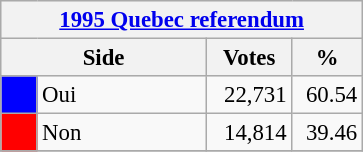<table class="wikitable" style="font-size: 95%; clear:both">
<tr style="background-color:#E9E9E9">
<th colspan=4><a href='#'>1995 Quebec referendum</a></th>
</tr>
<tr style="background-color:#E9E9E9">
<th colspan=2 style="width: 130px">Side</th>
<th style="width: 50px">Votes</th>
<th style="width: 40px">%</th>
</tr>
<tr>
<td bgcolor="blue"></td>
<td>Oui</td>
<td align="right">22,731</td>
<td align="right">60.54</td>
</tr>
<tr>
<td bgcolor="red"></td>
<td>Non</td>
<td align="right">14,814</td>
<td align="right">39.46</td>
</tr>
<tr>
</tr>
</table>
